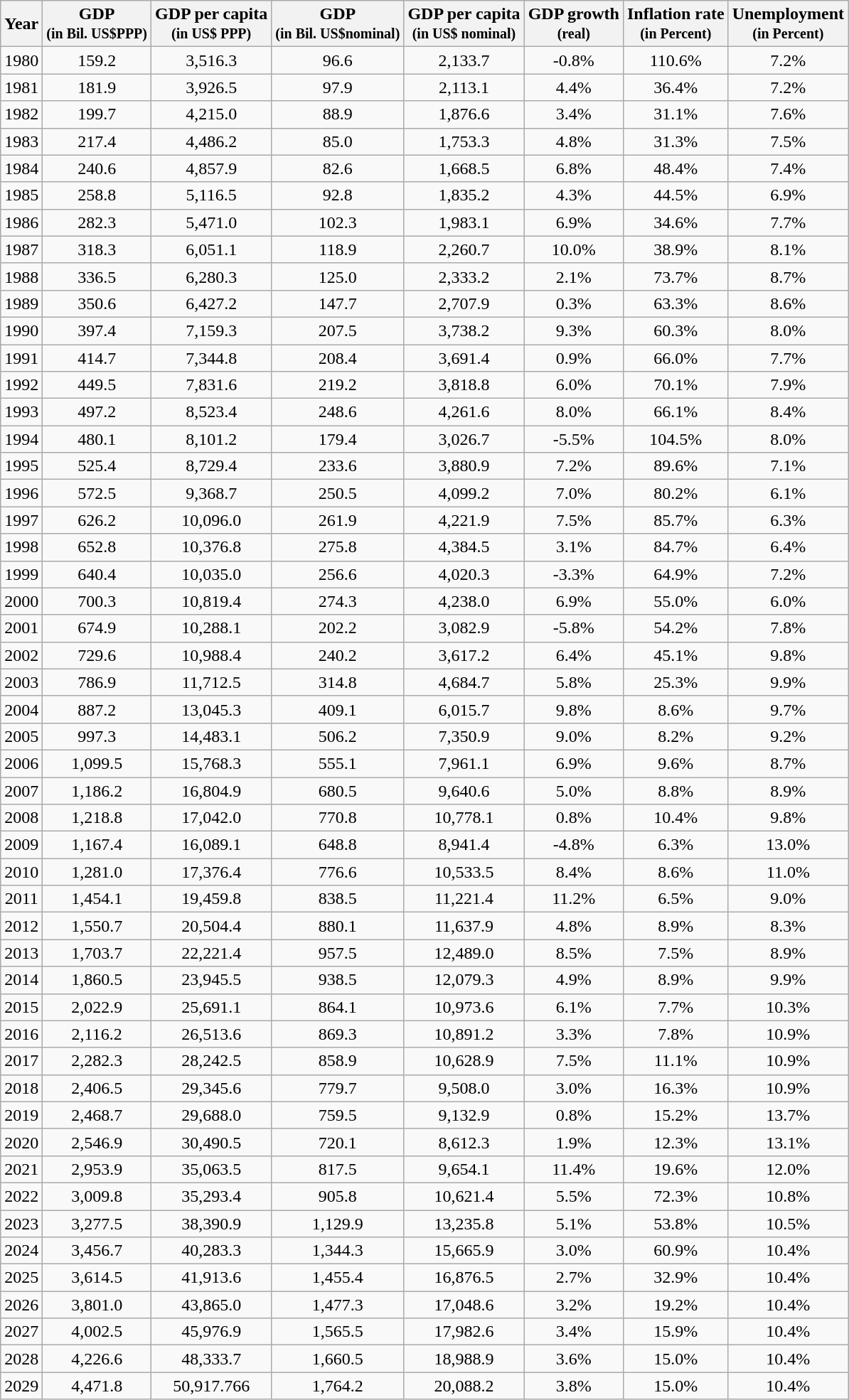<table class="wikitable" style="text-align:center;">
<tr>
<th>Year</th>
<th>GDP<br><small>(in Bil. US$PPP)</small></th>
<th>GDP per capita<br><small>(in US$ PPP)</small></th>
<th>GDP<br><small>(in Bil. US$nominal)</small></th>
<th>GDP per capita<br><small>(in US$ nominal)</small></th>
<th>GDP growth<br><small>(real)</small></th>
<th>Inflation rate<br><small>(in Percent)</small></th>
<th>Unemployment<br><small>(in Percent)</small></th>
</tr>
<tr>
<td>1980</td>
<td>159.2</td>
<td>3,516.3</td>
<td>96.6</td>
<td>2,133.7</td>
<td>-0.8%</td>
<td>110.6%</td>
<td>7.2%</td>
</tr>
<tr>
<td>1981</td>
<td>181.9</td>
<td>3,926.5</td>
<td>97.9</td>
<td>2,113.1</td>
<td>4.4%</td>
<td>36.4%</td>
<td>7.2%</td>
</tr>
<tr>
<td>1982</td>
<td>199.7</td>
<td>4,215.0</td>
<td>88.9</td>
<td>1,876.6</td>
<td>3.4%</td>
<td>31.1%</td>
<td>7.6%</td>
</tr>
<tr>
<td>1983</td>
<td>217.4</td>
<td>4,486.2</td>
<td>85.0</td>
<td>1,753.3</td>
<td>4.8%</td>
<td>31.3%</td>
<td>7.5%</td>
</tr>
<tr>
<td>1984</td>
<td>240.6</td>
<td>4,857.9</td>
<td>82.6</td>
<td>1,668.5</td>
<td>6.8%</td>
<td>48.4%</td>
<td>7.4%</td>
</tr>
<tr>
<td>1985</td>
<td>258.8</td>
<td>5,116.5</td>
<td>92.8</td>
<td>1,835.2</td>
<td>4.3%</td>
<td>44.5%</td>
<td>6.9%</td>
</tr>
<tr>
<td>1986</td>
<td>282.3</td>
<td>5,471.0</td>
<td>102.3</td>
<td>1,983.1</td>
<td>6.9%</td>
<td>34.6%</td>
<td>7.7%</td>
</tr>
<tr>
<td>1987</td>
<td>318.3</td>
<td>6,051.1</td>
<td>118.9</td>
<td>2,260.7</td>
<td>10.0%</td>
<td>38.9%</td>
<td>8.1%</td>
</tr>
<tr>
<td>1988</td>
<td>336.5</td>
<td>6,280.3</td>
<td>125.0</td>
<td>2,333.2</td>
<td>2.1%</td>
<td>73.7%</td>
<td>8.7%</td>
</tr>
<tr>
<td>1989</td>
<td>350.6</td>
<td>6,427.2</td>
<td>147.7</td>
<td>2,707.9</td>
<td>0.3%</td>
<td>63.3%</td>
<td>8.6%</td>
</tr>
<tr>
<td>1990</td>
<td>397.4</td>
<td>7,159.3</td>
<td>207.5</td>
<td>3,738.2</td>
<td>9.3%</td>
<td>60.3%</td>
<td>8.0%</td>
</tr>
<tr>
<td>1991</td>
<td>414.7</td>
<td>7,344.8</td>
<td>208.4</td>
<td>3,691.4</td>
<td>0.9%</td>
<td>66.0%</td>
<td>7.7%</td>
</tr>
<tr>
<td>1992</td>
<td>449.5</td>
<td>7,831.6</td>
<td>219.2</td>
<td>3,818.8</td>
<td>6.0%</td>
<td>70.1%</td>
<td>7.9%</td>
</tr>
<tr>
<td>1993</td>
<td>497.2</td>
<td>8,523.4</td>
<td>248.6</td>
<td>4,261.6</td>
<td>8.0%</td>
<td>66.1%</td>
<td>8.4%</td>
</tr>
<tr>
<td>1994</td>
<td>480.1</td>
<td>8,101.2</td>
<td>179.4</td>
<td>3,026.7</td>
<td>-5.5%</td>
<td>104.5%</td>
<td>8.0%</td>
</tr>
<tr>
<td>1995</td>
<td>525.4</td>
<td>8,729.4</td>
<td>233.6</td>
<td>3,880.9</td>
<td>7.2%</td>
<td>89.6%</td>
<td>7.1%</td>
</tr>
<tr>
<td>1996</td>
<td>572.5</td>
<td>9,368.7</td>
<td>250.5</td>
<td>4,099.2</td>
<td>7.0%</td>
<td>80.2%</td>
<td>6.1%</td>
</tr>
<tr>
<td>1997</td>
<td>626.2</td>
<td>10,096.0</td>
<td>261.9</td>
<td>4,221.9</td>
<td>7.5%</td>
<td>85.7%</td>
<td>6.3%</td>
</tr>
<tr>
<td>1998</td>
<td>652.8</td>
<td>10,376.8</td>
<td>275.8</td>
<td>4,384.5</td>
<td>3.1%</td>
<td>84.7%</td>
<td>6.4%</td>
</tr>
<tr>
<td>1999</td>
<td>640.4</td>
<td>10,035.0</td>
<td>256.6</td>
<td>4,020.3</td>
<td>-3.3%</td>
<td>64.9%</td>
<td>7.2%</td>
</tr>
<tr>
<td>2000</td>
<td>700.3</td>
<td>10,819.4</td>
<td>274.3</td>
<td>4,238.0</td>
<td>6.9%</td>
<td>55.0%</td>
<td>6.0%</td>
</tr>
<tr>
<td>2001</td>
<td>674.9</td>
<td>10,288.1</td>
<td>202.2</td>
<td>3,082.9</td>
<td>-5.8%</td>
<td>54.2%</td>
<td>7.8%</td>
</tr>
<tr>
<td>2002</td>
<td>729.6</td>
<td>10,988.4</td>
<td>240.2</td>
<td>3,617.2</td>
<td>6.4%</td>
<td>45.1%</td>
<td>9.8%</td>
</tr>
<tr>
<td>2003</td>
<td>786.9</td>
<td>11,712.5</td>
<td>314.8</td>
<td>4,684.7</td>
<td>5.8%</td>
<td>25.3%</td>
<td>9.9%</td>
</tr>
<tr>
<td>2004</td>
<td>887.2</td>
<td>13,045.3</td>
<td>409.1</td>
<td>6,015.7</td>
<td>9.8%</td>
<td>8.6%</td>
<td>9.7%</td>
</tr>
<tr>
<td>2005</td>
<td>997.3</td>
<td>14,483.1</td>
<td>506.2</td>
<td>7,350.9</td>
<td>9.0%</td>
<td>8.2%</td>
<td>9.2%</td>
</tr>
<tr>
<td>2006</td>
<td>1,099.5</td>
<td>15,768.3</td>
<td>555.1</td>
<td>7,961.1</td>
<td>6.9%</td>
<td>9.6%</td>
<td>8.7%</td>
</tr>
<tr>
<td>2007</td>
<td>1,186.2</td>
<td>16,804.9</td>
<td>680.5</td>
<td>9,640.6</td>
<td>5.0%</td>
<td>8.8%</td>
<td>8.9%</td>
</tr>
<tr>
<td>2008</td>
<td>1,218.8</td>
<td>17,042.0</td>
<td>770.8</td>
<td>10,778.1</td>
<td>0.8%</td>
<td>10.4%</td>
<td>9.8%</td>
</tr>
<tr>
<td>2009</td>
<td>1,167.4</td>
<td>16,089.1</td>
<td>648.8</td>
<td>8,941.4</td>
<td>-4.8%</td>
<td>6.3%</td>
<td>13.0%</td>
</tr>
<tr>
<td>2010</td>
<td>1,281.0</td>
<td>17,376.4</td>
<td>776.6</td>
<td>10,533.5</td>
<td>8.4%</td>
<td>8.6%</td>
<td>11.0%</td>
</tr>
<tr>
<td>2011</td>
<td>1,454.1</td>
<td>19,459.8</td>
<td>838.5</td>
<td>11,221.4</td>
<td>11.2%</td>
<td>6.5%</td>
<td>9.0%</td>
</tr>
<tr>
<td>2012</td>
<td>1,550.7</td>
<td>20,504.4</td>
<td>880.1</td>
<td>11,637.9</td>
<td>4.8%</td>
<td>8.9%</td>
<td>8.3%</td>
</tr>
<tr>
<td>2013</td>
<td>1,703.7</td>
<td>22,221.4</td>
<td>957.5</td>
<td>12,489.0</td>
<td>8.5%</td>
<td>7.5%</td>
<td>8.9%</td>
</tr>
<tr>
<td>2014</td>
<td>1,860.5</td>
<td>23,945.5</td>
<td>938.5</td>
<td>12,079.3</td>
<td>4.9%</td>
<td>8.9%</td>
<td>9.9%</td>
</tr>
<tr>
<td>2015</td>
<td>2,022.9</td>
<td>25,691.1</td>
<td>864.1</td>
<td>10,973.6</td>
<td>6.1%</td>
<td>7.7%</td>
<td>10.3%</td>
</tr>
<tr>
<td>2016</td>
<td>2,116.2</td>
<td>26,513.6</td>
<td>869.3</td>
<td>10,891.2</td>
<td>3.3%</td>
<td>7.8%</td>
<td>10.9%</td>
</tr>
<tr>
<td>2017</td>
<td>2,282.3</td>
<td>28,242.5</td>
<td>858.9</td>
<td>10,628.9</td>
<td>7.5%</td>
<td>11.1%</td>
<td>10.9%</td>
</tr>
<tr>
<td>2018</td>
<td>2,406.5</td>
<td>29,345.6</td>
<td>779.7</td>
<td>9,508.0</td>
<td>3.0%</td>
<td>16.3%</td>
<td>10.9%</td>
</tr>
<tr>
<td>2019</td>
<td>2,468.7</td>
<td>29,688.0</td>
<td>759.5</td>
<td>9,132.9</td>
<td>0.8%</td>
<td>15.2%</td>
<td>13.7%</td>
</tr>
<tr>
<td>2020</td>
<td>2,546.9</td>
<td>30,490.5</td>
<td>720.1</td>
<td>8,612.3</td>
<td>1.9%</td>
<td>12.3%</td>
<td>13.1%</td>
</tr>
<tr>
<td>2021</td>
<td>2,953.9</td>
<td>35,063.5</td>
<td>817.5</td>
<td>9,654.1</td>
<td>11.4%</td>
<td>19.6%</td>
<td>12.0%</td>
</tr>
<tr>
<td>2022</td>
<td>3,009.8</td>
<td>35,293.4</td>
<td>905.8</td>
<td>10,621.4</td>
<td>5.5%</td>
<td>72.3%</td>
<td>10.8%</td>
</tr>
<tr>
<td>2023</td>
<td>3,277.5</td>
<td>38,390.9</td>
<td>1,129.9</td>
<td>13,235.8</td>
<td>5.1%</td>
<td>53.8%</td>
<td>10.5%</td>
</tr>
<tr>
<td>2024</td>
<td>3,456.7</td>
<td>40,283.3</td>
<td>1,344.3</td>
<td>15,665.9</td>
<td>3.0%</td>
<td>60.9%</td>
<td>10.4%</td>
</tr>
<tr>
<td>2025</td>
<td>3,614.5</td>
<td>41,913.6</td>
<td>1,455.4</td>
<td>16,876.5</td>
<td>2.7%</td>
<td>32.9%</td>
<td>10.4%</td>
</tr>
<tr>
<td>2026</td>
<td>3,801.0</td>
<td>43,865.0</td>
<td>1,477.3</td>
<td>17,048.6</td>
<td>3.2%</td>
<td>19.2%</td>
<td>10.4%</td>
</tr>
<tr>
<td>2027</td>
<td>4,002.5</td>
<td>45,976.9</td>
<td>1,565.5</td>
<td>17,982.6</td>
<td>3.4%</td>
<td>15.9%</td>
<td>10.4%</td>
</tr>
<tr>
<td>2028</td>
<td>4,226.6</td>
<td>48,333.7</td>
<td>1,660.5</td>
<td>18,988.9</td>
<td>3.6%</td>
<td>15.0%</td>
<td>10.4%</td>
</tr>
<tr>
<td>2029</td>
<td>4,471.8</td>
<td>50,917.766</td>
<td>1,764.2</td>
<td>20,088.2</td>
<td>3.8%</td>
<td>15.0%</td>
<td>10.4%</td>
</tr>
</table>
